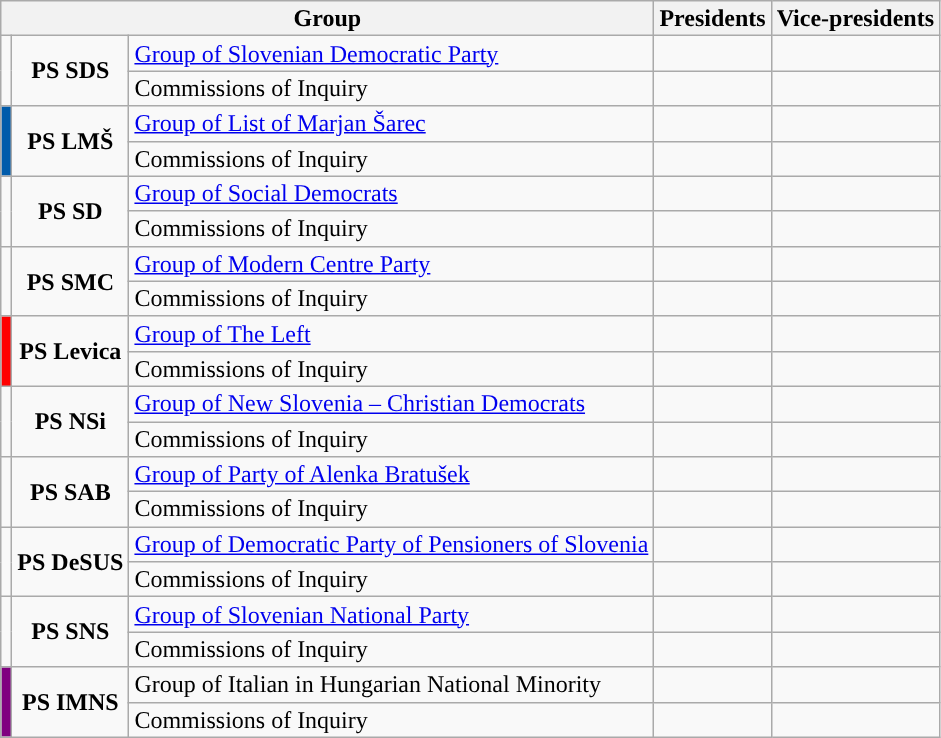<table class="wikitable" style="line-height:16px;">
<tr>
<th colspan="3">Group</th>
<th>Presidents</th>
<th>Vice-presidents</th>
</tr>
<tr>
<td rowspan="2" style="background:"></td>
<td rowspan="2" style="text-align:center;"><strong>PS SDS</strong></td>
<td><a href='#'>Group of Slovenian Democratic Party</a><br></td>
<td></td>
<td></td>
</tr>
<tr>
<td>Commissions of Inquiry</td>
<td></td>
<td></td>
</tr>
<tr>
<td rowspan="2" style="background:#005bab"></td>
<td rowspan="2" style="text-align:center;"><strong>PS LMŠ</strong></td>
<td><a href='#'>Group of List of Marjan Šarec</a><br></td>
<td></td>
<td></td>
</tr>
<tr>
<td>Commissions of Inquiry</td>
<td></td>
<td></td>
</tr>
<tr>
<td rowspan="2" style="background:"></td>
<td rowspan="2" style="text-align:center;"><strong>PS SD</strong></td>
<td><a href='#'>Group of Social Democrats</a><br></td>
<td></td>
<td></td>
</tr>
<tr>
<td>Commissions of Inquiry</td>
<td></td>
<td></td>
</tr>
<tr>
<td rowspan="2" style="background:"></td>
<td rowspan="2" style="text-align:center;"><strong>PS SMC</strong></td>
<td><a href='#'>Group of Modern Centre Party</a><br></td>
<td></td>
<td></td>
</tr>
<tr>
<td>Commissions of Inquiry</td>
<td></td>
<td></td>
</tr>
<tr>
<td rowspan="2" style="background:red"></td>
<td rowspan="2" style="text-align:center;"><strong>PS Levica</strong></td>
<td><a href='#'>Group of The Left</a><br></td>
<td></td>
<td></td>
</tr>
<tr>
<td>Commissions of Inquiry</td>
<td></td>
<td></td>
</tr>
<tr>
<td rowspan="2" style="background:"></td>
<td rowspan="2" style="text-align:center;"><strong>PS NSi</strong></td>
<td><a href='#'>Group of New Slovenia – Christian Democrats</a><br></td>
<td></td>
<td></td>
</tr>
<tr>
<td>Commissions of Inquiry</td>
<td></td>
<td></td>
</tr>
<tr>
<td rowspan="2" style="background:"></td>
<td rowspan="2" style="text-align:center;"><strong>PS SAB</strong></td>
<td><a href='#'>Group of Party of Alenka Bratušek</a><br></td>
<td></td>
<td></td>
</tr>
<tr>
<td>Commissions of Inquiry</td>
<td></td>
<td></td>
</tr>
<tr>
<td rowspan="2" style="background:"></td>
<td rowspan="2" style="text-align:center;"><strong>PS DeSUS</strong></td>
<td><a href='#'>Group of Democratic Party of Pensioners of Slovenia</a><br></td>
<td></td>
<td></td>
</tr>
<tr>
<td>Commissions of Inquiry</td>
<td></td>
<td></td>
</tr>
<tr>
<td rowspan="2" style="background:"></td>
<td rowspan="2" style="text-align:center;"><strong>PS SNS</strong></td>
<td><a href='#'>Group of Slovenian National Party</a><br></td>
<td></td>
<td></td>
</tr>
<tr>
<td>Commissions of Inquiry</td>
<td></td>
<td></td>
</tr>
<tr>
<td rowspan="2" style="background:purple"></td>
<td rowspan="2" style="text-align:center;"><strong>PS IMNS</strong></td>
<td>Group of Italian in Hungarian National Minority<br></td>
<td></td>
<td></td>
</tr>
<tr>
<td>Commissions of Inquiry</td>
<td></td>
<td></td>
</tr>
</table>
